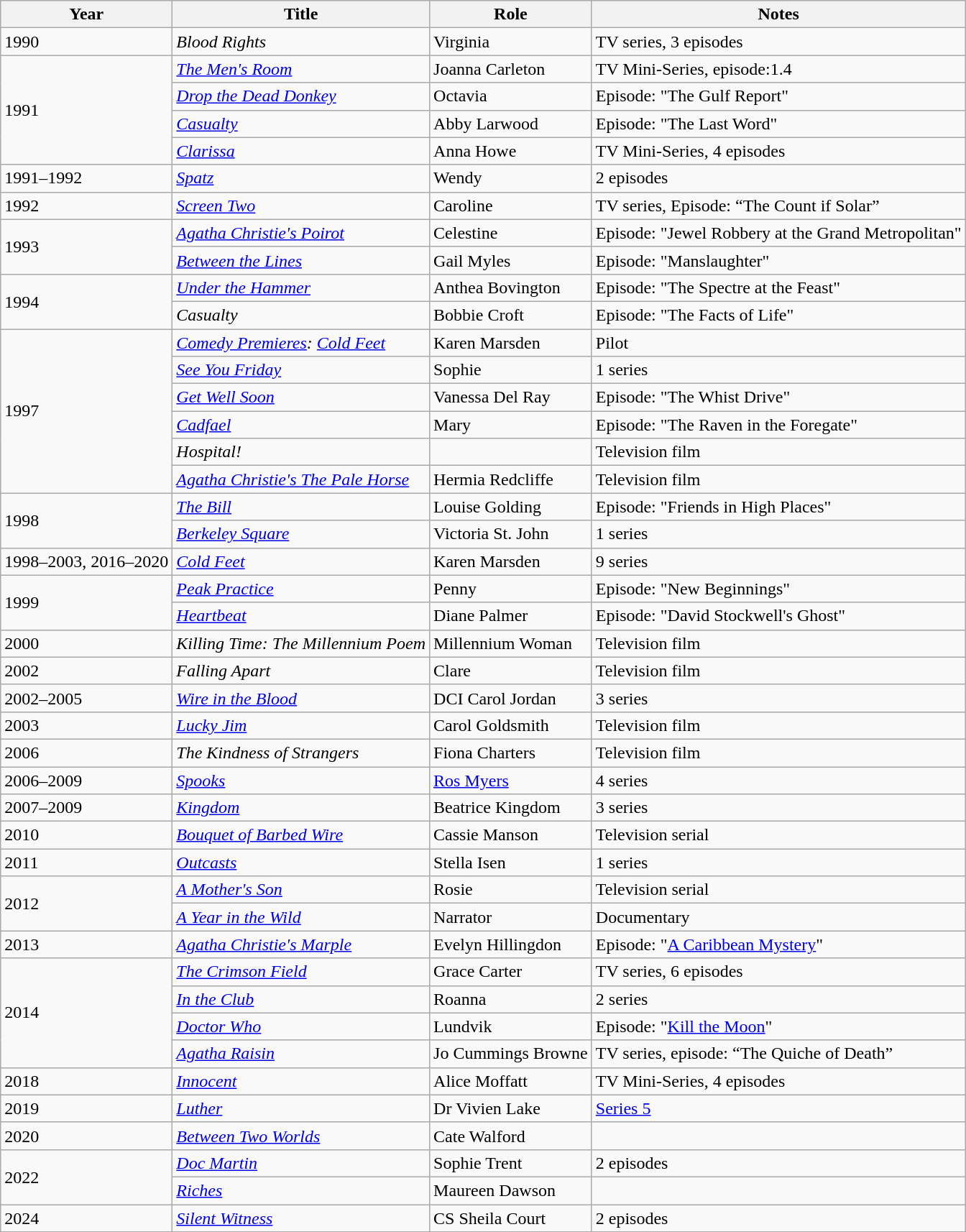<table class="wikitable sortable">
<tr>
<th>Year</th>
<th>Title</th>
<th>Role</th>
<th>Notes</th>
</tr>
<tr>
<td>1990</td>
<td><em>Blood Rights</em></td>
<td>Virginia</td>
<td>TV series, 3 episodes</td>
</tr>
<tr>
<td rowspan="4">1991</td>
<td><em><a href='#'>The Men's Room</a></em></td>
<td>Joanna Carleton</td>
<td>TV Mini-Series, episode:1.4</td>
</tr>
<tr>
<td><em><a href='#'>Drop the Dead Donkey</a></em></td>
<td>Octavia</td>
<td>Episode: "The Gulf Report"</td>
</tr>
<tr>
<td><em><a href='#'>Casualty</a></em></td>
<td>Abby Larwood</td>
<td>Episode: "The Last Word"</td>
</tr>
<tr>
<td><em><a href='#'>Clarissa</a></em></td>
<td>Anna Howe</td>
<td>TV Mini-Series, 4 episodes</td>
</tr>
<tr>
<td>1991–1992</td>
<td><em><a href='#'>Spatz</a></em></td>
<td>Wendy</td>
<td>2 episodes</td>
</tr>
<tr>
<td>1992</td>
<td><em><a href='#'>Screen Two</a></em></td>
<td>Caroline</td>
<td>TV series, Episode: “The Count if Solar”</td>
</tr>
<tr>
<td rowspan="2">1993</td>
<td><em><a href='#'>Agatha Christie's Poirot</a></em></td>
<td>Celestine</td>
<td>Episode: "Jewel Robbery at the Grand Metropolitan"</td>
</tr>
<tr>
<td><em><a href='#'>Between the Lines</a></em></td>
<td>Gail Myles</td>
<td>Episode: "Manslaughter"</td>
</tr>
<tr>
<td rowspan="2">1994</td>
<td><em><a href='#'>Under the Hammer</a></em></td>
<td>Anthea Bovington</td>
<td>Episode: "The Spectre at the Feast"</td>
</tr>
<tr>
<td><em>Casualty</em></td>
<td>Bobbie Croft</td>
<td>Episode: "The Facts of Life"</td>
</tr>
<tr>
<td rowspan="6">1997</td>
<td><em><a href='#'>Comedy Premieres</a>: <a href='#'>Cold Feet</a></em></td>
<td>Karen Marsden</td>
<td>Pilot</td>
</tr>
<tr>
<td><em><a href='#'>See You Friday</a></em></td>
<td>Sophie</td>
<td>1 series</td>
</tr>
<tr>
<td><em><a href='#'>Get Well Soon</a></em></td>
<td>Vanessa Del Ray</td>
<td>Episode: "The Whist Drive"</td>
</tr>
<tr>
<td><em><a href='#'>Cadfael</a></em></td>
<td>Mary</td>
<td>Episode: "The Raven in the Foregate"</td>
</tr>
<tr>
<td><em>Hospital!</em></td>
<td></td>
<td>Television film</td>
</tr>
<tr>
<td><em><a href='#'>Agatha Christie's The Pale Horse</a></em></td>
<td>Hermia Redcliffe</td>
<td>Television film</td>
</tr>
<tr>
<td rowspan="2">1998</td>
<td><em><a href='#'>The Bill</a></em></td>
<td>Louise Golding</td>
<td>Episode: "Friends in High Places"</td>
</tr>
<tr>
<td><em><a href='#'>Berkeley Square</a></em></td>
<td>Victoria St. John</td>
<td>1 series</td>
</tr>
<tr>
<td>1998–2003, 2016–2020</td>
<td><em><a href='#'>Cold Feet</a></em></td>
<td>Karen Marsden</td>
<td>9 series</td>
</tr>
<tr>
<td rowspan="2">1999</td>
<td><em><a href='#'>Peak Practice</a></em></td>
<td>Penny</td>
<td>Episode: "New Beginnings"</td>
</tr>
<tr>
<td><em><a href='#'>Heartbeat</a></em></td>
<td>Diane Palmer</td>
<td>Episode: "David Stockwell's Ghost"</td>
</tr>
<tr>
<td>2000</td>
<td><em>Killing Time: The Millennium Poem</em></td>
<td>Millennium Woman</td>
<td>Television film</td>
</tr>
<tr>
<td>2002</td>
<td><em>Falling Apart</em></td>
<td>Clare</td>
<td>Television film</td>
</tr>
<tr>
<td>2002–2005</td>
<td><em><a href='#'>Wire in the Blood</a></em></td>
<td>DCI Carol Jordan</td>
<td>3 series</td>
</tr>
<tr>
<td>2003</td>
<td><em><a href='#'>Lucky Jim</a></em></td>
<td>Carol Goldsmith</td>
<td>Television film</td>
</tr>
<tr>
<td>2006</td>
<td><em>The Kindness of Strangers</em></td>
<td>Fiona Charters</td>
<td>Television film</td>
</tr>
<tr>
<td>2006–2009</td>
<td><em><a href='#'>Spooks</a></em></td>
<td><a href='#'>Ros Myers</a></td>
<td>4 series</td>
</tr>
<tr>
<td>2007–2009</td>
<td><em><a href='#'>Kingdom</a></em></td>
<td>Beatrice Kingdom</td>
<td>3 series</td>
</tr>
<tr>
<td>2010</td>
<td><em><a href='#'>Bouquet of Barbed Wire</a></em></td>
<td>Cassie Manson</td>
<td>Television serial</td>
</tr>
<tr>
<td>2011</td>
<td><em><a href='#'>Outcasts</a></em></td>
<td>Stella Isen</td>
<td>1 series</td>
</tr>
<tr>
<td rowspan="2">2012</td>
<td><em><a href='#'>A Mother's Son</a></em></td>
<td>Rosie</td>
<td>Television serial</td>
</tr>
<tr>
<td><em><a href='#'>A Year in the Wild</a></em></td>
<td>Narrator</td>
<td>Documentary</td>
</tr>
<tr>
<td>2013</td>
<td><em><a href='#'>Agatha Christie's Marple</a></em></td>
<td>Evelyn Hillingdon</td>
<td>Episode: "<a href='#'>A Caribbean Mystery</a>"</td>
</tr>
<tr>
<td rowspan="4">2014</td>
<td><em><a href='#'>The Crimson Field</a></em></td>
<td>Grace Carter</td>
<td>TV series, 6 episodes</td>
</tr>
<tr>
<td><em><a href='#'>In the Club</a></em></td>
<td>Roanna</td>
<td>2 series</td>
</tr>
<tr>
<td><em><a href='#'>Doctor Who</a></em></td>
<td>Lundvik</td>
<td>Episode: "<a href='#'>Kill the Moon</a>"</td>
</tr>
<tr>
<td><em><a href='#'>Agatha Raisin</a></em></td>
<td>Jo Cummings Browne</td>
<td>TV series, episode: “The Quiche of Death”</td>
</tr>
<tr>
<td>2018</td>
<td><em><a href='#'>Innocent</a></em></td>
<td>Alice Moffatt</td>
<td>TV Mini-Series, 4 episodes</td>
</tr>
<tr>
<td rowspan="1">2019</td>
<td><em><a href='#'>Luther</a></em></td>
<td>Dr Vivien Lake</td>
<td><a href='#'>Series 5</a></td>
</tr>
<tr>
<td>2020</td>
<td><em><a href='#'>Between Two Worlds</a></em></td>
<td>Cate Walford</td>
<td></td>
</tr>
<tr>
<td rowspan="2">2022</td>
<td><em><a href='#'>Doc Martin</a></em></td>
<td>Sophie Trent</td>
<td>2 episodes</td>
</tr>
<tr>
<td><em><a href='#'>Riches</a></em></td>
<td>Maureen Dawson</td>
<td></td>
</tr>
<tr>
<td>2024</td>
<td><em><a href='#'>Silent Witness</a></em></td>
<td>CS Sheila Court</td>
<td>2 episodes</td>
</tr>
</table>
